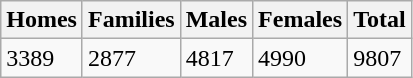<table class="wikitable">
<tr>
<th>Homes</th>
<th>Families</th>
<th>Males</th>
<th>Females</th>
<th>Total</th>
</tr>
<tr>
<td>3389</td>
<td>2877</td>
<td>4817</td>
<td>4990</td>
<td>9807</td>
</tr>
</table>
